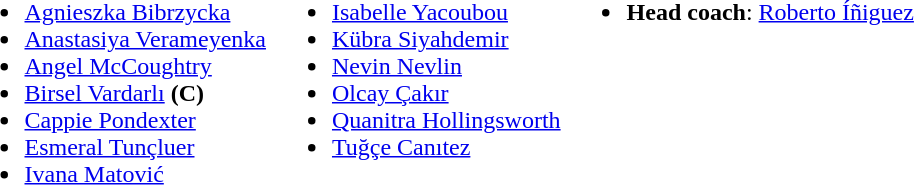<table>
<tr valign="top">
<td><br><ul><li> <a href='#'>Agnieszka Bibrzycka</a></li><li> <a href='#'>Anastasiya Verameyenka</a></li><li> <a href='#'>Angel McCoughtry</a></li><li> <a href='#'>Birsel Vardarlı</a> <strong>(C)</strong></li><li> <a href='#'>Cappie Pondexter</a></li><li> <a href='#'>Esmeral Tunçluer</a></li><li> <a href='#'>Ivana Matović</a></li></ul></td>
<td><br><ul><li> <a href='#'>Isabelle Yacoubou</a></li><li> <a href='#'>Kübra Siyahdemir</a></li><li> <a href='#'>Nevin Nevlin</a></li><li> <a href='#'>Olcay Çakır</a></li><li> <a href='#'>Quanitra Hollingsworth</a></li><li> <a href='#'>Tuğçe Canıtez</a></li></ul></td>
<td><br><ul><li><strong>Head coach</strong>:  <a href='#'>Roberto Íñiguez</a></li></ul></td>
</tr>
</table>
